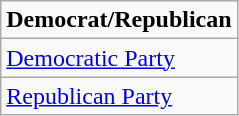<table class="wikitable">
<tr>
<td><strong>Democrat/Republican</strong></td>
</tr>
<tr>
<td><a href='#'>Democratic Party</a></td>
</tr>
<tr>
<td><a href='#'>Republican Party</a></td>
</tr>
</table>
